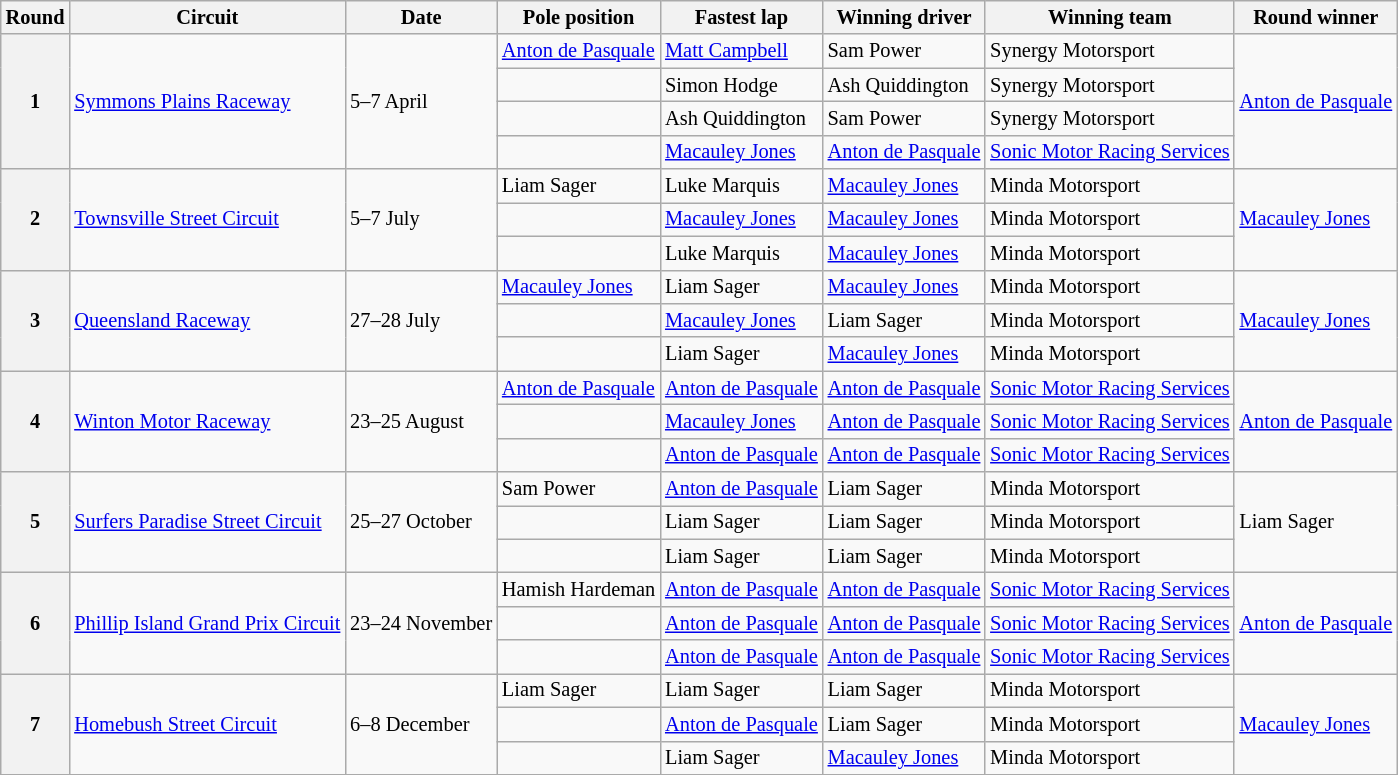<table class="wikitable" style="font-size: 85%;">
<tr>
<th>Round</th>
<th>Circuit</th>
<th>Date</th>
<th>Pole position</th>
<th>Fastest lap</th>
<th>Winning driver</th>
<th>Winning team</th>
<th>Round winner</th>
</tr>
<tr>
<th rowspan=4>1</th>
<td rowspan=4><a href='#'>Symmons Plains Raceway</a></td>
<td rowspan=4>5–7 April</td>
<td><a href='#'>Anton de Pasquale</a></td>
<td><a href='#'>Matt Campbell</a></td>
<td>Sam Power</td>
<td>Synergy Motorsport</td>
<td rowspan=4><a href='#'>Anton de Pasquale</a></td>
</tr>
<tr>
<td></td>
<td>Simon Hodge</td>
<td>Ash Quiddington</td>
<td>Synergy Motorsport</td>
</tr>
<tr>
<td></td>
<td>Ash Quiddington</td>
<td>Sam Power</td>
<td>Synergy Motorsport</td>
</tr>
<tr>
<td></td>
<td><a href='#'>Macauley Jones</a></td>
<td><a href='#'>Anton de Pasquale</a></td>
<td><a href='#'>Sonic Motor Racing Services</a></td>
</tr>
<tr>
<th rowspan=3>2</th>
<td rowspan=3><a href='#'>Townsville Street Circuit</a></td>
<td rowspan=3>5–7 July</td>
<td>Liam Sager</td>
<td>Luke Marquis</td>
<td><a href='#'>Macauley Jones</a></td>
<td>Minda Motorsport</td>
<td rowspan=3><a href='#'>Macauley Jones</a></td>
</tr>
<tr>
<td></td>
<td><a href='#'>Macauley Jones</a></td>
<td><a href='#'>Macauley Jones</a></td>
<td>Minda Motorsport</td>
</tr>
<tr>
<td></td>
<td>Luke Marquis</td>
<td><a href='#'>Macauley Jones</a></td>
<td>Minda Motorsport</td>
</tr>
<tr>
<th rowspan=3>3</th>
<td rowspan=3><a href='#'>Queensland Raceway</a></td>
<td rowspan=3>27–28 July</td>
<td><a href='#'>Macauley Jones</a></td>
<td>Liam Sager</td>
<td><a href='#'>Macauley Jones</a></td>
<td>Minda Motorsport</td>
<td rowspan=3><a href='#'>Macauley Jones</a></td>
</tr>
<tr>
<td></td>
<td><a href='#'>Macauley Jones</a></td>
<td>Liam Sager</td>
<td>Minda Motorsport</td>
</tr>
<tr>
<td></td>
<td>Liam Sager</td>
<td><a href='#'>Macauley Jones</a></td>
<td>Minda Motorsport</td>
</tr>
<tr>
<th rowspan=3>4</th>
<td rowspan=3><a href='#'>Winton Motor Raceway</a></td>
<td rowspan=3>23–25 August</td>
<td><a href='#'>Anton de Pasquale</a></td>
<td><a href='#'>Anton de Pasquale</a></td>
<td><a href='#'>Anton de Pasquale</a></td>
<td><a href='#'>Sonic Motor Racing Services</a></td>
<td rowspan=3><a href='#'>Anton de Pasquale</a></td>
</tr>
<tr>
<td></td>
<td><a href='#'>Macauley Jones</a></td>
<td><a href='#'>Anton de Pasquale</a></td>
<td><a href='#'>Sonic Motor Racing Services</a></td>
</tr>
<tr>
<td></td>
<td><a href='#'>Anton de Pasquale</a></td>
<td><a href='#'>Anton de Pasquale</a></td>
<td><a href='#'>Sonic Motor Racing Services</a></td>
</tr>
<tr>
<th rowspan=3>5</th>
<td rowspan=3><a href='#'>Surfers Paradise Street Circuit</a></td>
<td rowspan=3>25–27 October</td>
<td>Sam Power</td>
<td><a href='#'>Anton de Pasquale</a></td>
<td>Liam Sager</td>
<td>Minda Motorsport</td>
<td rowspan=3>Liam Sager</td>
</tr>
<tr>
<td></td>
<td>Liam Sager</td>
<td>Liam Sager</td>
<td>Minda Motorsport</td>
</tr>
<tr>
<td></td>
<td>Liam Sager</td>
<td>Liam Sager</td>
<td>Minda Motorsport</td>
</tr>
<tr>
<th rowspan=3>6</th>
<td rowspan=3><a href='#'>Phillip Island Grand Prix Circuit</a></td>
<td rowspan=3>23–24 November</td>
<td>Hamish Hardeman</td>
<td><a href='#'>Anton de Pasquale</a></td>
<td><a href='#'>Anton de Pasquale</a></td>
<td><a href='#'>Sonic Motor Racing Services</a></td>
<td rowspan=3><a href='#'>Anton de Pasquale</a></td>
</tr>
<tr>
<td></td>
<td><a href='#'>Anton de Pasquale</a></td>
<td><a href='#'>Anton de Pasquale</a></td>
<td><a href='#'>Sonic Motor Racing Services</a></td>
</tr>
<tr>
<td></td>
<td><a href='#'>Anton de Pasquale</a></td>
<td><a href='#'>Anton de Pasquale</a></td>
<td><a href='#'>Sonic Motor Racing Services</a></td>
</tr>
<tr>
<th rowspan=3>7</th>
<td rowspan=3><a href='#'>Homebush Street Circuit</a></td>
<td rowspan=3>6–8 December</td>
<td>Liam Sager</td>
<td>Liam Sager</td>
<td>Liam Sager</td>
<td>Minda Motorsport</td>
<td rowspan=3><a href='#'>Macauley Jones</a></td>
</tr>
<tr>
<td></td>
<td><a href='#'>Anton de Pasquale</a></td>
<td>Liam Sager</td>
<td>Minda Motorsport</td>
</tr>
<tr>
<td></td>
<td>Liam Sager</td>
<td><a href='#'>Macauley Jones</a></td>
<td>Minda Motorsport</td>
</tr>
<tr>
</tr>
</table>
